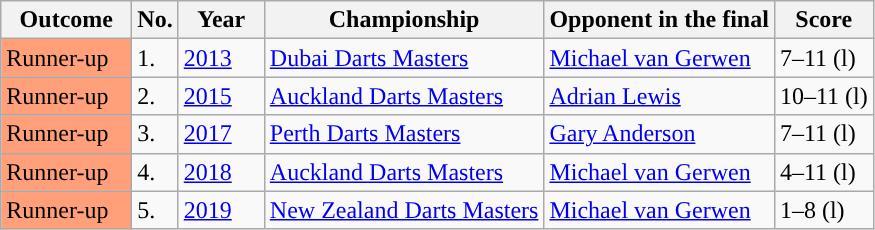<table class="sortable wikitable">
<tr>
<th style="width:80px;">Outcome</th>
<th style="width:20px;">No.</th>
<th style="width:50px;">Year</th>
<th style="width;250px;">Championship</th>
<th style="width;200px;">Opponent in the final</th>
<th style="width;70px;">Score</th>
</tr>
<tr style=>
<td style="background:#ffa07a">Runner-up</td>
<td>1.</td>
<td><a href='#'>2013</a></td>
<td><a href='#'>Dubai Darts Masters</a></td>
<td> <a href='#'>Michael van Gerwen</a></td>
<td>7–11 (l)</td>
</tr>
<tr>
<td style="background:#ffa07a">Runner-up</td>
<td>2.</td>
<td><a href='#'>2015</a></td>
<td><a href='#'>Auckland Darts Masters</a></td>
<td> <a href='#'>Adrian Lewis</a></td>
<td>10–11 (l)</td>
</tr>
<tr>
<td style="background:#ffa07a">Runner-up</td>
<td>3.</td>
<td><a href='#'>2017</a></td>
<td><a href='#'>Perth Darts Masters</a></td>
<td> <a href='#'>Gary Anderson</a></td>
<td>7–11 (l)</td>
</tr>
<tr>
<td style="background:#ffa07a">Runner-up</td>
<td>4.</td>
<td><a href='#'>2018</a></td>
<td><a href='#'>Auckland Darts Masters</a></td>
<td> <a href='#'>Michael van Gerwen</a></td>
<td>4–11 (l)</td>
</tr>
<tr>
<td style="background:#ffa07a">Runner-up</td>
<td>5.</td>
<td><a href='#'>2019</a></td>
<td><a href='#'>New Zealand Darts Masters</a></td>
<td> <a href='#'>Michael van Gerwen</a></td>
<td>1–8 (l)</td>
</tr>
</table>
